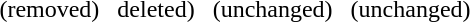<table border="0" align="center" cellpadding="5" style="text-align: center;">
<tr>
<td></td>
<td></td>
<td></td>
<td></td>
<td></td>
<td></td>
</tr>
<tr>
<td></td>
<td>(removed)</td>
<td> deleted)</td>
<td>(unchanged)</td>
<td>(unchanged)</td>
</tr>
<tr>
<td></td>
<td> </td>
<td></td>
<td></td>
<td></td>
<td></td>
</tr>
</table>
